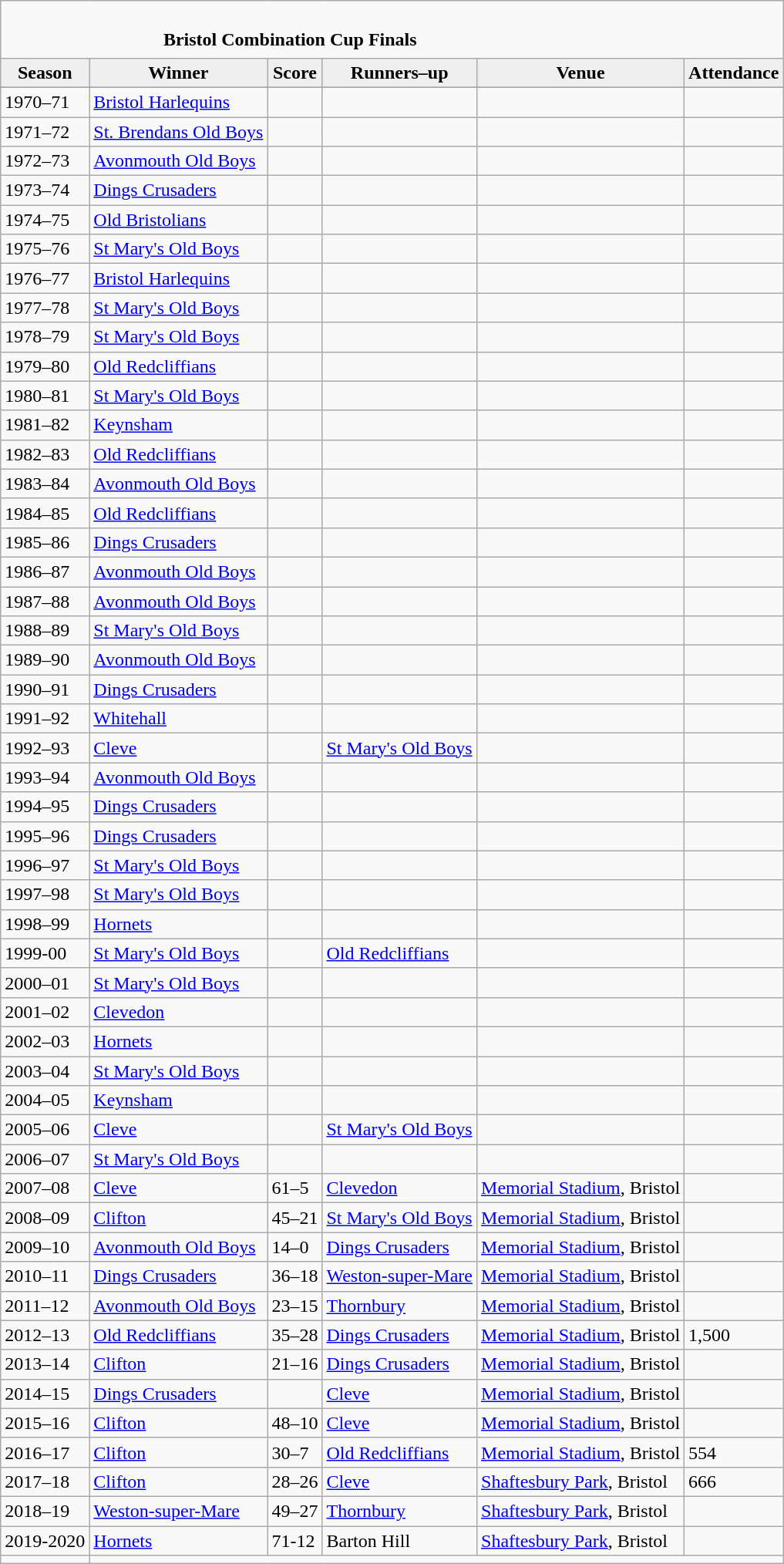<table class="wikitable" style="text-align: left;">
<tr>
<td colspan="6" cellpadding="0" cellspacing="0"><br><table border="0" style="width:100%;" cellpadding="0" cellspacing="0">
<tr>
<td style="width:20%; border:0;"></td>
<td style="border:0;"><strong>Bristol Combination Cup Finals</strong></td>
<td style="width:20%; border:0;"></td>
</tr>
</table>
</td>
</tr>
<tr>
<th style="background:#efefef;">Season</th>
<th style="background:#efefef">Winner</th>
<th style="background:#efefef">Score</th>
<th style="background:#efefef;">Runners–up</th>
<th style="background:#efefef;">Venue</th>
<th style="background:#efefef;">Attendance</th>
</tr>
<tr align=left>
</tr>
<tr>
<td>1970–71</td>
<td><a href='#'>Bristol Harlequins</a></td>
<td></td>
<td></td>
<td></td>
<td></td>
</tr>
<tr>
<td>1971–72</td>
<td><a href='#'>St. Brendans Old Boys</a></td>
<td></td>
<td></td>
<td></td>
<td></td>
</tr>
<tr>
<td>1972–73</td>
<td><a href='#'>Avonmouth Old Boys</a></td>
<td></td>
<td></td>
<td></td>
<td></td>
</tr>
<tr>
<td>1973–74</td>
<td><a href='#'>Dings Crusaders</a></td>
<td></td>
<td></td>
<td></td>
<td></td>
</tr>
<tr>
<td>1974–75</td>
<td><a href='#'>Old Bristolians</a></td>
<td></td>
<td></td>
<td></td>
<td></td>
</tr>
<tr>
<td>1975–76</td>
<td><a href='#'>St Mary's Old Boys</a></td>
<td></td>
<td></td>
<td></td>
<td></td>
</tr>
<tr>
<td>1976–77</td>
<td><a href='#'>Bristol Harlequins</a></td>
<td></td>
<td></td>
<td></td>
<td></td>
</tr>
<tr>
<td>1977–78</td>
<td><a href='#'>St Mary's Old Boys</a></td>
<td></td>
<td></td>
<td></td>
<td></td>
</tr>
<tr>
<td>1978–79</td>
<td><a href='#'>St Mary's Old Boys</a></td>
<td></td>
<td></td>
<td></td>
<td></td>
</tr>
<tr>
<td>1979–80</td>
<td><a href='#'>Old Redcliffians</a></td>
<td></td>
<td></td>
<td></td>
<td></td>
</tr>
<tr>
<td>1980–81</td>
<td><a href='#'>St Mary's Old Boys</a></td>
<td></td>
<td></td>
<td></td>
<td></td>
</tr>
<tr>
<td>1981–82</td>
<td><a href='#'>Keynsham</a></td>
<td></td>
<td></td>
<td></td>
<td></td>
</tr>
<tr>
<td>1982–83</td>
<td><a href='#'>Old Redcliffians</a></td>
<td></td>
<td></td>
<td></td>
<td></td>
</tr>
<tr>
<td>1983–84</td>
<td><a href='#'>Avonmouth Old Boys</a></td>
<td></td>
<td></td>
<td></td>
<td></td>
</tr>
<tr>
<td>1984–85</td>
<td><a href='#'>Old Redcliffians</a></td>
<td></td>
<td></td>
<td></td>
<td></td>
</tr>
<tr>
<td>1985–86</td>
<td><a href='#'>Dings Crusaders</a></td>
<td></td>
<td></td>
<td></td>
<td></td>
</tr>
<tr>
<td>1986–87</td>
<td><a href='#'>Avonmouth Old Boys</a></td>
<td></td>
<td></td>
<td></td>
<td></td>
</tr>
<tr>
<td>1987–88</td>
<td><a href='#'>Avonmouth Old Boys</a></td>
<td></td>
<td></td>
<td></td>
<td></td>
</tr>
<tr>
<td>1988–89</td>
<td><a href='#'>St Mary's Old Boys</a></td>
<td></td>
<td></td>
<td></td>
<td></td>
</tr>
<tr>
<td>1989–90</td>
<td><a href='#'>Avonmouth Old Boys</a></td>
<td></td>
<td></td>
<td></td>
<td></td>
</tr>
<tr>
<td>1990–91</td>
<td><a href='#'>Dings Crusaders</a></td>
<td></td>
<td></td>
<td></td>
<td></td>
</tr>
<tr>
<td>1991–92</td>
<td><a href='#'>Whitehall</a></td>
<td></td>
<td></td>
<td></td>
<td></td>
</tr>
<tr>
<td>1992–93</td>
<td><a href='#'>Cleve</a></td>
<td></td>
<td><a href='#'>St Mary's Old Boys</a></td>
<td></td>
<td></td>
</tr>
<tr>
<td>1993–94</td>
<td><a href='#'>Avonmouth Old Boys</a></td>
<td></td>
<td></td>
<td></td>
<td></td>
</tr>
<tr>
<td>1994–95</td>
<td><a href='#'>Dings Crusaders</a></td>
<td></td>
<td></td>
<td></td>
<td></td>
</tr>
<tr>
<td>1995–96</td>
<td><a href='#'>Dings Crusaders</a></td>
<td></td>
<td></td>
<td></td>
<td></td>
</tr>
<tr>
<td>1996–97</td>
<td><a href='#'>St Mary's Old Boys</a></td>
<td></td>
<td></td>
<td></td>
<td></td>
</tr>
<tr>
<td>1997–98</td>
<td><a href='#'>St Mary's Old Boys</a></td>
<td></td>
<td></td>
<td></td>
<td></td>
</tr>
<tr>
<td>1998–99</td>
<td><a href='#'>Hornets</a></td>
<td></td>
<td></td>
<td></td>
<td></td>
</tr>
<tr>
<td>1999-00</td>
<td><a href='#'>St Mary's Old Boys</a></td>
<td></td>
<td><a href='#'>Old Redcliffians</a></td>
<td></td>
<td></td>
</tr>
<tr>
<td>2000–01</td>
<td><a href='#'>St Mary's Old Boys</a></td>
<td></td>
<td></td>
<td></td>
<td></td>
</tr>
<tr>
<td>2001–02</td>
<td><a href='#'>Clevedon</a></td>
<td></td>
<td></td>
<td></td>
<td></td>
</tr>
<tr>
<td>2002–03</td>
<td><a href='#'>Hornets</a></td>
<td></td>
<td></td>
<td></td>
<td></td>
</tr>
<tr>
<td>2003–04</td>
<td><a href='#'>St Mary's Old Boys</a></td>
<td></td>
<td></td>
<td></td>
<td></td>
</tr>
<tr>
<td>2004–05</td>
<td><a href='#'>Keynsham</a></td>
<td></td>
<td></td>
<td></td>
<td></td>
</tr>
<tr>
<td>2005–06</td>
<td><a href='#'>Cleve</a></td>
<td></td>
<td><a href='#'>St Mary's Old Boys</a></td>
<td></td>
<td></td>
</tr>
<tr>
<td>2006–07</td>
<td><a href='#'>St Mary's Old Boys</a></td>
<td></td>
<td></td>
<td></td>
<td></td>
</tr>
<tr>
<td>2007–08</td>
<td><a href='#'>Cleve</a></td>
<td>61–5</td>
<td><a href='#'>Clevedon</a></td>
<td><a href='#'>Memorial Stadium</a>, Bristol</td>
<td></td>
</tr>
<tr>
<td>2008–09</td>
<td><a href='#'>Clifton</a></td>
<td>45–21</td>
<td><a href='#'>St Mary's Old Boys</a></td>
<td><a href='#'>Memorial Stadium</a>, Bristol</td>
<td></td>
</tr>
<tr>
<td>2009–10</td>
<td><a href='#'>Avonmouth Old Boys</a></td>
<td>14–0</td>
<td><a href='#'>Dings Crusaders</a></td>
<td><a href='#'>Memorial Stadium</a>, Bristol</td>
<td></td>
</tr>
<tr>
<td>2010–11</td>
<td><a href='#'>Dings Crusaders</a></td>
<td>36–18</td>
<td><a href='#'>Weston-super-Mare</a></td>
<td><a href='#'>Memorial Stadium</a>, Bristol</td>
<td></td>
</tr>
<tr>
<td>2011–12</td>
<td><a href='#'>Avonmouth Old Boys</a></td>
<td>23–15</td>
<td><a href='#'>Thornbury</a></td>
<td><a href='#'>Memorial Stadium</a>, Bristol</td>
<td></td>
</tr>
<tr>
<td>2012–13</td>
<td><a href='#'>Old Redcliffians</a></td>
<td>35–28</td>
<td><a href='#'>Dings Crusaders</a></td>
<td><a href='#'>Memorial Stadium</a>, Bristol</td>
<td>1,500</td>
</tr>
<tr>
<td>2013–14</td>
<td><a href='#'>Clifton</a></td>
<td>21–16</td>
<td><a href='#'>Dings Crusaders</a></td>
<td><a href='#'>Memorial Stadium</a>, Bristol</td>
<td></td>
</tr>
<tr>
<td>2014–15</td>
<td><a href='#'>Dings Crusaders</a></td>
<td></td>
<td><a href='#'>Cleve</a></td>
<td><a href='#'>Memorial Stadium</a>, Bristol</td>
<td></td>
</tr>
<tr>
<td>2015–16</td>
<td><a href='#'>Clifton</a></td>
<td>48–10</td>
<td><a href='#'>Cleve</a></td>
<td><a href='#'>Memorial Stadium</a>, Bristol</td>
<td></td>
</tr>
<tr>
<td>2016–17</td>
<td><a href='#'>Clifton</a></td>
<td>30–7</td>
<td><a href='#'>Old Redcliffians</a></td>
<td><a href='#'>Memorial Stadium</a>, Bristol</td>
<td>554</td>
</tr>
<tr>
<td>2017–18</td>
<td><a href='#'>Clifton</a></td>
<td>28–26</td>
<td><a href='#'>Cleve</a></td>
<td><a href='#'>Shaftesbury Park</a>, Bristol</td>
<td>666</td>
</tr>
<tr>
<td>2018–19</td>
<td><a href='#'>Weston-super-Mare</a></td>
<td>49–27</td>
<td><a href='#'>Thornbury</a></td>
<td><a href='#'>Shaftesbury Park</a>, Bristol</td>
<td></td>
</tr>
<tr>
<td>2019-2020</td>
<td><a href='#'>Hornets</a></td>
<td>71-12</td>
<td>Barton Hill</td>
<td><a href='#'>Shaftesbury Park</a>, Bristol</td>
<td></td>
</tr>
<tr>
<td></td>
</tr>
</table>
